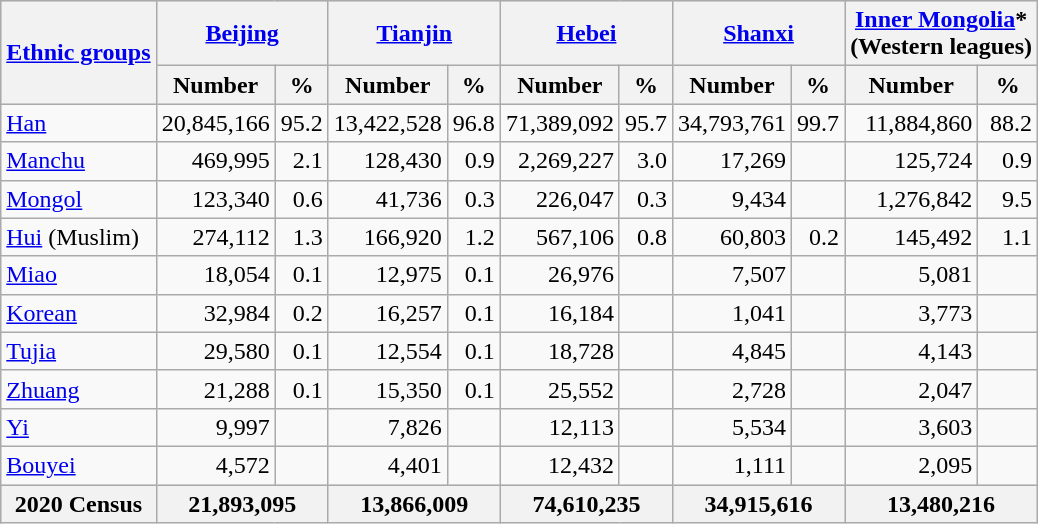<table class="wikitable" style="text-align: right;">
<tr bgcolor="#e0e0e0">
<th rowspan="2"><a href='#'>Ethnic groups</a></th>
<th colspan="2"><a href='#'>Beijing</a></th>
<th colspan="2"><a href='#'>Tianjin</a></th>
<th colspan="2"><a href='#'>Hebei</a></th>
<th colspan="2"><a href='#'>Shanxi</a></th>
<th colspan="2"><a href='#'>Inner Mongolia</a>*<br>(Western leagues)</th>
</tr>
<tr bgcolor="#e0e0e0">
<th>Number</th>
<th>%</th>
<th>Number</th>
<th>%</th>
<th>Number</th>
<th>%</th>
<th>Number</th>
<th>%</th>
<th>Number</th>
<th>%</th>
</tr>
<tr ---->
<td align="left"><a href='#'>Han</a></td>
<td>20,845,166</td>
<td>95.2</td>
<td>13,422,528</td>
<td>96.8</td>
<td>71,389,092</td>
<td>95.7</td>
<td>34,793,761</td>
<td>99.7</td>
<td>11,884,860</td>
<td>88.2</td>
</tr>
<tr ---->
<td align="left"><a href='#'>Manchu</a></td>
<td>469,995</td>
<td>2.1</td>
<td>128,430</td>
<td>0.9</td>
<td>2,269,227</td>
<td>3.0</td>
<td>17,269</td>
<td></td>
<td>125,724</td>
<td>0.9</td>
</tr>
<tr ---->
<td align="left"><a href='#'>Mongol</a></td>
<td>123,340</td>
<td>0.6</td>
<td>41,736</td>
<td>0.3</td>
<td>226,047</td>
<td>0.3</td>
<td>9,434</td>
<td></td>
<td>1,276,842</td>
<td>9.5</td>
</tr>
<tr ---->
<td align="left"><a href='#'>Hui</a> (Muslim)</td>
<td>274,112</td>
<td>1.3</td>
<td>166,920</td>
<td>1.2</td>
<td>567,106</td>
<td>0.8</td>
<td>60,803</td>
<td>0.2</td>
<td>145,492</td>
<td>1.1</td>
</tr>
<tr ---->
<td align="left"><a href='#'>Miao</a></td>
<td>18,054</td>
<td>0.1</td>
<td>12,975</td>
<td>0.1</td>
<td>26,976</td>
<td></td>
<td>7,507</td>
<td></td>
<td>5,081</td>
<td></td>
</tr>
<tr ---->
<td align="left"><a href='#'>Korean</a></td>
<td>32,984</td>
<td>0.2</td>
<td>16,257</td>
<td>0.1</td>
<td>16,184</td>
<td></td>
<td>1,041</td>
<td></td>
<td>3,773</td>
<td></td>
</tr>
<tr ---->
<td align="left"><a href='#'>Tujia</a></td>
<td>29,580</td>
<td>0.1</td>
<td>12,554</td>
<td>0.1</td>
<td>18,728</td>
<td></td>
<td>4,845</td>
<td></td>
<td>4,143</td>
<td></td>
</tr>
<tr ---->
<td align="left"><a href='#'>Zhuang</a></td>
<td>21,288</td>
<td>0.1</td>
<td>15,350</td>
<td>0.1</td>
<td>25,552</td>
<td></td>
<td>2,728</td>
<td></td>
<td>2,047</td>
<td></td>
</tr>
<tr ---->
<td align="left"><a href='#'>Yi</a></td>
<td>9,997</td>
<td></td>
<td>7,826</td>
<td></td>
<td>12,113</td>
<td></td>
<td>5,534</td>
<td></td>
<td>3,603</td>
<td></td>
</tr>
<tr ---->
<td align="left"><a href='#'>Bouyei</a></td>
<td>4,572</td>
<td></td>
<td>4,401</td>
<td></td>
<td>12,432</td>
<td></td>
<td>1,111</td>
<td></td>
<td>2,095</td>
<td></td>
</tr>
<tr bgcolor="#e0e0e0">
<th align="left">2020 Census</th>
<th colspan="2">21,893,095</th>
<th colspan="2">13,866,009</th>
<th colspan="2">74,610,235</th>
<th colspan="2">34,915,616</th>
<th colspan="2">13,480,216</th>
</tr>
</table>
